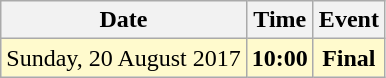<table class ="wikitable" style="text-align:center;">
<tr>
<th>Date</th>
<th>Time</th>
<th>Event</th>
</tr>
<tr style="background-color:lemonchiffon;">
<td>Sunday, 20 August 2017</td>
<td><strong>10:00</strong></td>
<td><strong>Final</strong></td>
</tr>
</table>
